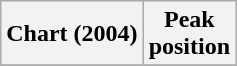<table class="wikitable plainrowheaders">
<tr>
<th scope="col">Chart (2004)</th>
<th scope="col">Peak<br>position</th>
</tr>
<tr>
</tr>
</table>
